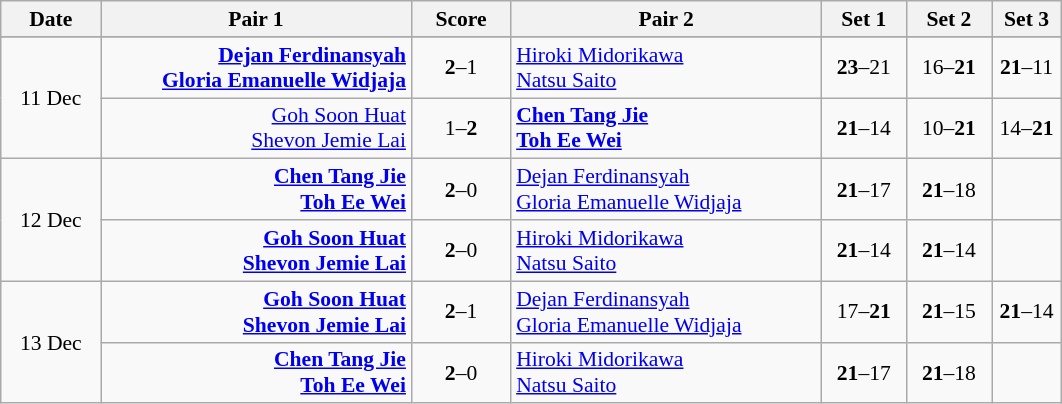<table class="wikitable" style="text-align: center; font-size:90%">
<tr>
<th width="60">Date</th>
<th width="200">Pair 1</th>
<th width="60">Score</th>
<th width="200">Pair 2</th>
<th width="50">Set 1</th>
<th width="50">Set 2</th>
<th width="40">Set 3</th>
</tr>
<tr>
</tr>
<tr>
<td rowspan="2">11 Dec</td>
<td style="text-align:right"><strong><a href='#'>Dejan Ferdinansyah</a> <br><a href='#'>Gloria Emanuelle Widjaja</a> </strong></td>
<td style="text-align:center"><strong>2</strong>–1</td>
<td style="text-align:left"> <a href='#'>Hiroki Midorikawa</a><br> <a href='#'>Natsu Saito</a></td>
<td><strong>23</strong>–21</td>
<td>16–<strong>21</strong></td>
<td><strong>21</strong>–11</td>
</tr>
<tr>
<td style="text-align:right"><a href='#'>Goh Soon Huat</a> <br><a href='#'>Shevon Jemie Lai</a> </td>
<td style="text-align:center">1–<strong>2</strong></td>
<td style="text-align:left"><strong> <a href='#'>Chen Tang Jie</a><br> <a href='#'>Toh Ee Wei</a></strong></td>
<td><strong>21</strong>–14</td>
<td>10–<strong>21</strong></td>
<td>14–<strong>21</strong></td>
</tr>
<tr>
<td rowspan="2">12 Dec</td>
<td style="text-align:right"><strong><a href='#'>Chen Tang Jie</a> <br><a href='#'>Toh Ee Wei</a> </strong></td>
<td style="text-align:center"><strong>2</strong>–0</td>
<td style="text-align:left"> <a href='#'>Dejan Ferdinansyah</a><br> <a href='#'>Gloria Emanuelle Widjaja</a></td>
<td><strong>21</strong>–17</td>
<td><strong>21</strong>–18</td>
<td></td>
</tr>
<tr>
<td style="text-align:right"><strong><a href='#'>Goh Soon Huat</a> <br><a href='#'>Shevon Jemie Lai</a> </strong></td>
<td style="text-align:center"><strong>2</strong>–0</td>
<td style="text-align:left"> <a href='#'>Hiroki Midorikawa</a><br> <a href='#'>Natsu Saito</a></td>
<td><strong>21</strong>–14</td>
<td><strong>21</strong>–14</td>
<td></td>
</tr>
<tr>
<td rowspan="2">13 Dec</td>
<td style="text-align:right"><strong><a href='#'>Goh Soon Huat</a> <br><a href='#'>Shevon Jemie Lai</a> </strong></td>
<td style="text-align:center"><strong>2</strong>–1</td>
<td style="text-align:left"> <a href='#'>Dejan Ferdinansyah</a><br> <a href='#'>Gloria Emanuelle Widjaja</a></td>
<td>17–<strong>21</strong></td>
<td><strong>21</strong>–15</td>
<td><strong>21</strong>–14</td>
</tr>
<tr>
<td style="text-align:right"><strong><a href='#'>Chen Tang Jie</a> <br><a href='#'>Toh Ee Wei</a> </strong></td>
<td style="text-align:center"><strong>2</strong>–0</td>
<td style="text-align:left"> <a href='#'>Hiroki Midorikawa</a><br> <a href='#'>Natsu Saito</a></td>
<td><strong>21</strong>–17</td>
<td><strong>21</strong>–18</td>
<td></td>
</tr>
</table>
